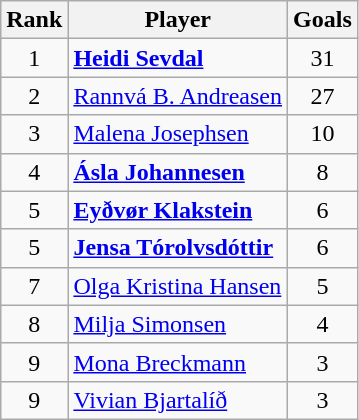<table class="wikitable">
<tr>
<th>Rank</th>
<th>Player</th>
<th>Goals</th>
</tr>
<tr>
<td align="center">1</td>
<td align=><strong><a href='#'>Heidi Sevdal</a></strong></td>
<td align="center">31</td>
</tr>
<tr>
<td align="center">2</td>
<td align=><a href='#'>Rannvá B. Andreasen</a></td>
<td align="center">27</td>
</tr>
<tr>
<td align="center">3</td>
<td align=><a href='#'>Malena Josephsen</a></td>
<td align="center">10</td>
</tr>
<tr>
<td align="center">4</td>
<td align=><strong><a href='#'>Ásla Johannesen</a></strong></td>
<td align="center">8</td>
</tr>
<tr>
<td align="center">5</td>
<td align=><strong><a href='#'>Eyðvør Klakstein</a></strong></td>
<td align="center">6</td>
</tr>
<tr>
<td align="center">5</td>
<td align=><strong><a href='#'>Jensa Tórolvsdóttir</a></strong></td>
<td align="center">6</td>
</tr>
<tr>
<td align="center">7</td>
<td align=><a href='#'>Olga Kristina Hansen</a></td>
<td align="center">5</td>
</tr>
<tr>
<td align="center">8</td>
<td align=><a href='#'>Milja Simonsen</a></td>
<td align="center">4</td>
</tr>
<tr>
<td align="center">9</td>
<td align=><a href='#'>Mona Breckmann</a></td>
<td align="center">3</td>
</tr>
<tr>
<td align="center">9</td>
<td align=><a href='#'>Vivian Bjartalíð</a></td>
<td align="center">3</td>
</tr>
</table>
